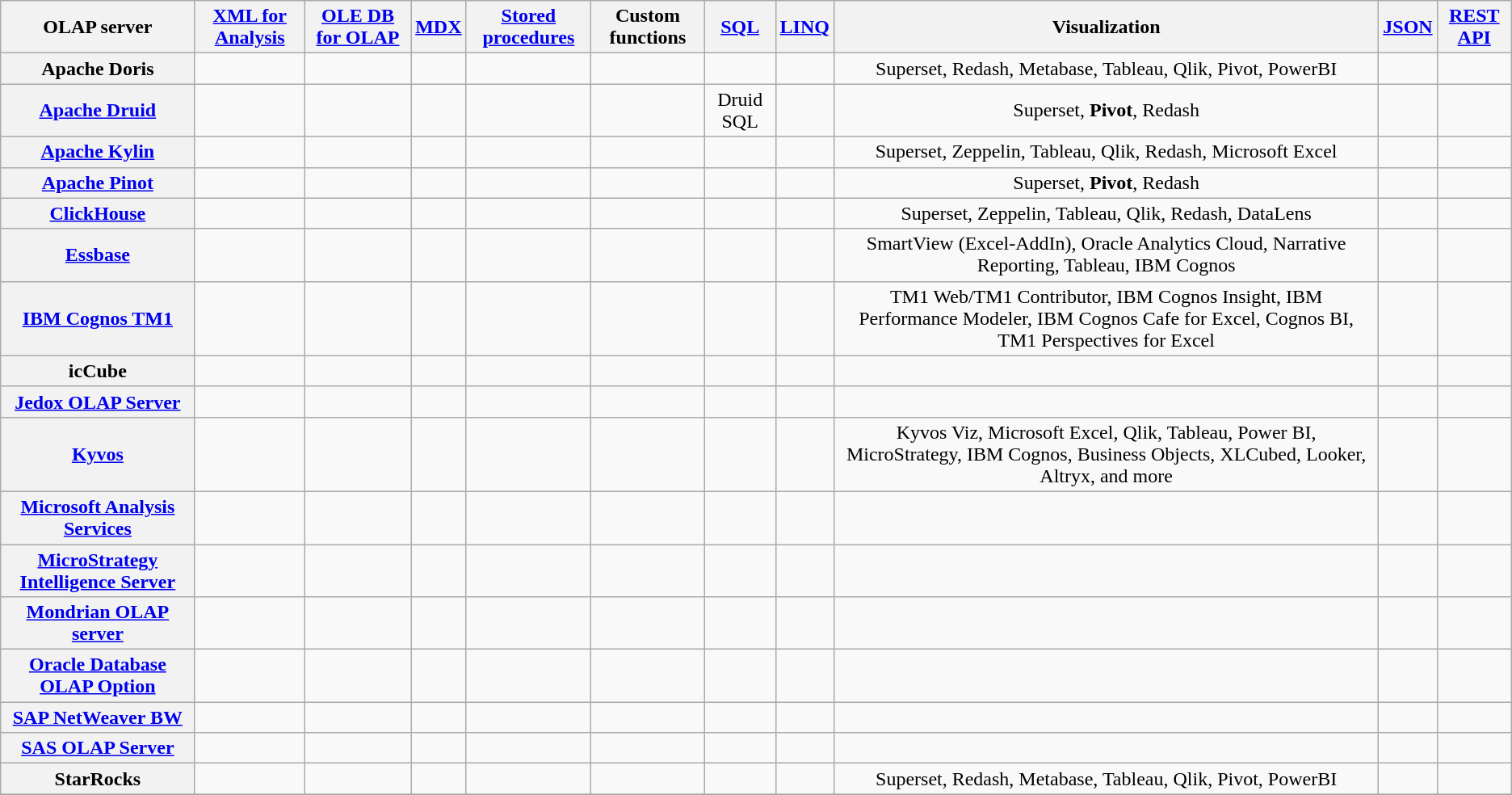<table class="wikitable sortable sort-under"  style="font-size: 100%; text-align: center; width: auto;">
<tr>
<th>OLAP server</th>
<th><a href='#'>XML for Analysis</a></th>
<th><a href='#'>OLE DB for OLAP</a></th>
<th><a href='#'>MDX</a></th>
<th><a href='#'>Stored procedures</a></th>
<th>Custom functions</th>
<th><a href='#'>SQL</a></th>
<th><a href='#'>LINQ</a></th>
<th>Visualization</th>
<th><a href='#'>JSON</a></th>
<th><a href='#'>REST API</a></th>
</tr>
<tr>
<th>Apache Doris</th>
<td></td>
<td></td>
<td></td>
<td></td>
<td></td>
<td></td>
<td></td>
<td>Superset, Redash, Metabase, Tableau, Qlik, Pivot, PowerBI</td>
<td></td>
<td></td>
</tr>
<tr>
<th><a href='#'>Apache Druid</a></th>
<td></td>
<td></td>
<td></td>
<td></td>
<td></td>
<td>Druid SQL</td>
<td></td>
<td>Superset, <strong>Pivot</strong>, Redash</td>
<td></td>
<td></td>
</tr>
<tr>
<th><a href='#'>Apache Kylin</a></th>
<td></td>
<td></td>
<td></td>
<td></td>
<td></td>
<td></td>
<td></td>
<td>Superset, Zeppelin, Tableau, Qlik, Redash, Microsoft Excel</td>
<td></td>
<td></td>
</tr>
<tr>
<th><a href='#'>Apache Pinot</a></th>
<td></td>
<td></td>
<td></td>
<td></td>
<td></td>
<td></td>
<td></td>
<td>Superset, <strong>Pivot</strong>, Redash</td>
<td></td>
<td></td>
</tr>
<tr>
<th><a href='#'>ClickHouse</a></th>
<td></td>
<td></td>
<td></td>
<td></td>
<td></td>
<td></td>
<td></td>
<td>Superset, Zeppelin, Tableau, Qlik, Redash, DataLens</td>
<td></td>
<td></td>
</tr>
<tr>
<th><a href='#'>Essbase</a></th>
<td></td>
<td></td>
<td></td>
<td></td>
<td></td>
<td></td>
<td></td>
<td>SmartView (Excel-AddIn), Oracle Analytics Cloud, Narrative Reporting, Tableau, IBM Cognos</td>
<td></td>
<td></td>
</tr>
<tr>
<th><a href='#'>IBM Cognos TM1</a></th>
<td></td>
<td></td>
<td></td>
<td></td>
<td></td>
<td></td>
<td></td>
<td>TM1 Web/TM1 Contributor, IBM Cognos Insight, IBM Performance Modeler, IBM Cognos Cafe for Excel, Cognos BI, TM1 Perspectives for Excel</td>
<td></td>
<td></td>
</tr>
<tr>
<th>icCube</th>
<td></td>
<td></td>
<td></td>
<td></td>
<td></td>
<td></td>
<td></td>
<td></td>
<td></td>
<td></td>
</tr>
<tr>
<th><a href='#'>Jedox OLAP Server</a></th>
<td></td>
<td></td>
<td></td>
<td></td>
<td></td>
<td></td>
<td></td>
<td></td>
<td></td>
<td></td>
</tr>
<tr>
<th><a href='#'>Kyvos</a></th>
<td></td>
<td></td>
<td></td>
<td></td>
<td></td>
<td></td>
<td></td>
<td>Kyvos Viz, Microsoft Excel, Qlik, Tableau, Power BI, MicroStrategy, IBM Cognos, Business Objects, XLCubed, Looker, Altryx, and more</td>
<td></td>
<td></td>
</tr>
<tr>
<th><a href='#'>Microsoft Analysis Services</a></th>
<td></td>
<td></td>
<td></td>
<td></td>
<td></td>
<td></td>
<td></td>
<td></td>
<td></td>
<td></td>
</tr>
<tr>
<th><a href='#'>MicroStrategy Intelligence Server</a></th>
<td></td>
<td></td>
<td></td>
<td></td>
<td></td>
<td></td>
<td></td>
<td></td>
<td></td>
<td></td>
</tr>
<tr>
<th><a href='#'>Mondrian OLAP server</a></th>
<td></td>
<td></td>
<td></td>
<td></td>
<td></td>
<td></td>
<td></td>
<td></td>
<td></td>
<td></td>
</tr>
<tr>
<th><a href='#'>Oracle Database OLAP Option</a></th>
<td></td>
<td></td>
<td></td>
<td></td>
<td></td>
<td></td>
<td></td>
<td></td>
<td></td>
<td></td>
</tr>
<tr>
<th><a href='#'>SAP NetWeaver BW</a></th>
<td></td>
<td></td>
<td></td>
<td></td>
<td></td>
<td></td>
<td></td>
<td></td>
<td></td>
<td></td>
</tr>
<tr>
<th><a href='#'>SAS OLAP Server</a></th>
<td></td>
<td></td>
<td></td>
<td></td>
<td></td>
<td></td>
<td></td>
<td></td>
<td></td>
<td></td>
</tr>
<tr>
<th>StarRocks</th>
<td></td>
<td></td>
<td></td>
<td></td>
<td></td>
<td></td>
<td></td>
<td>Superset, Redash, Metabase, Tableau, Qlik, Pivot, PowerBI</td>
<td></td>
<td></td>
</tr>
<tr>
</tr>
</table>
